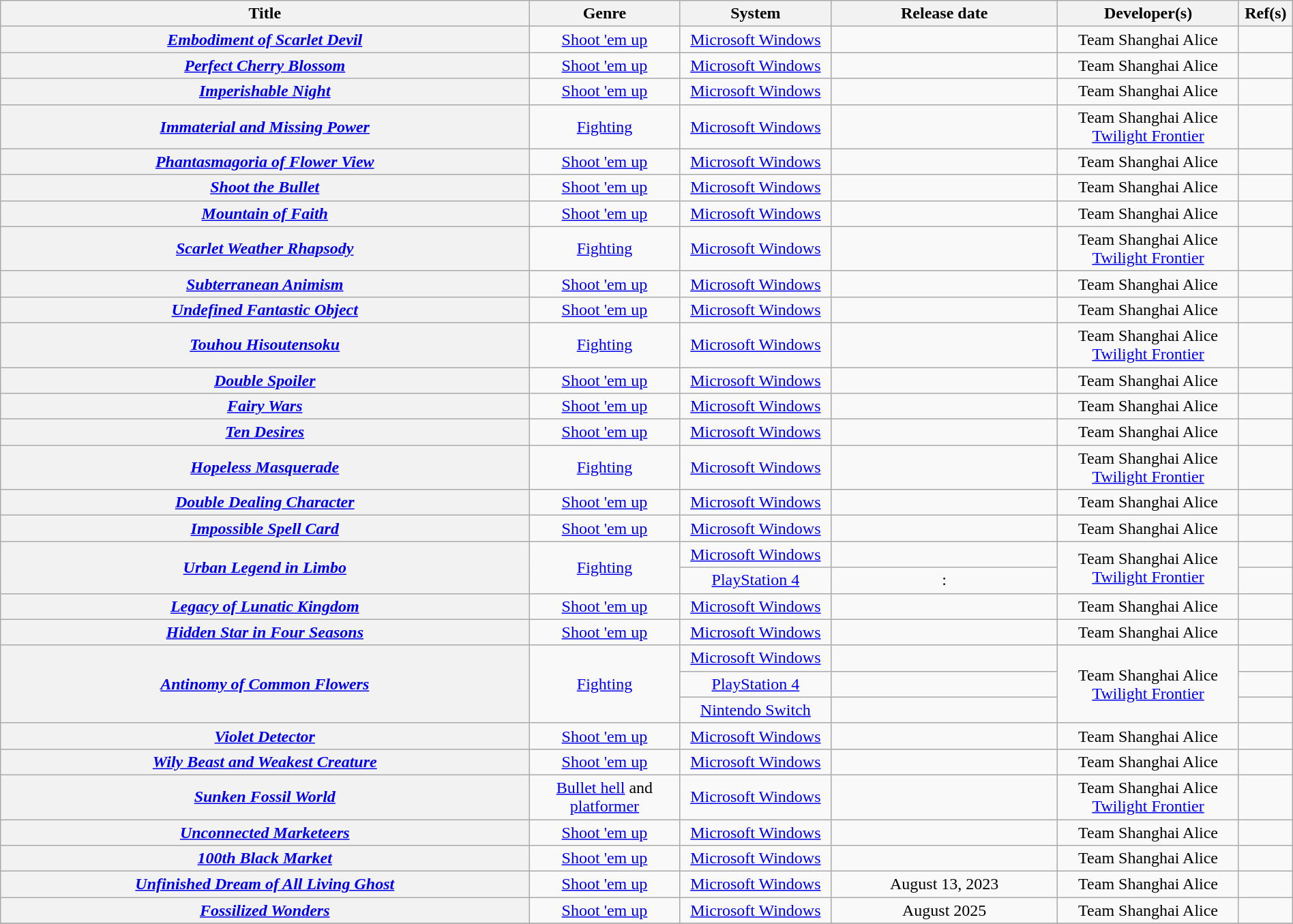<table class="wikitable sortable plainrowheaders" style="text-align: center; width: 100%;">
<tr>
<th style="width:35%">Title</th>
<th style="width:10%">Genre</th>
<th style="width:10%">System</th>
<th style="width:15%">Release date</th>
<th style="width:12%">Developer(s)</th>
<th style="width:2%" class="unsortable">Ref(s)</th>
</tr>
<tr>
<th style="text-align:center;" scope="row"><strong><em><a href='#'>Embodiment of Scarlet Devil</a></em></strong><br></th>
<td><a href='#'>Shoot 'em up</a></td>
<td><a href='#'>Microsoft Windows</a></td>
<td> </td>
<td>Team Shanghai Alice</td>
<td></td>
</tr>
<tr>
<th style="text-align:center;" scope="row"><strong><em><a href='#'>Perfect Cherry Blossom</a></em></strong><br></th>
<td><a href='#'>Shoot 'em up</a></td>
<td><a href='#'>Microsoft Windows</a></td>
<td> </td>
<td>Team Shanghai Alice</td>
<td></td>
</tr>
<tr>
<th style="text-align:center;" scope="row"><strong><em><a href='#'>Imperishable Night</a></em></strong><br></th>
<td><a href='#'>Shoot 'em up</a></td>
<td><a href='#'>Microsoft Windows</a></td>
<td> </td>
<td>Team Shanghai Alice</td>
<td></td>
</tr>
<tr>
<th style="text-align:center;" scope="row"><strong><em><a href='#'>Immaterial and Missing Power</a></em></strong><br></th>
<td><a href='#'>Fighting</a></td>
<td><a href='#'>Microsoft Windows</a></td>
<td> </td>
<td>Team Shanghai Alice<br><a href='#'>Twilight Frontier</a></td>
<td></td>
</tr>
<tr>
<th style="text-align:center;" scope="row"><strong><em><a href='#'>Phantasmagoria of Flower View</a></em></strong><br></th>
<td><a href='#'>Shoot 'em up</a></td>
<td><a href='#'>Microsoft Windows</a></td>
<td> </td>
<td>Team Shanghai Alice</td>
<td></td>
</tr>
<tr>
<th style="text-align:center;" scope="row"><strong><em><a href='#'>Shoot the Bullet</a></em></strong><br></th>
<td><a href='#'>Shoot 'em up</a></td>
<td><a href='#'>Microsoft Windows</a></td>
<td> </td>
<td>Team Shanghai Alice</td>
<td></td>
</tr>
<tr>
<th style="text-align:center;" scope="row"><strong><em><a href='#'>Mountain of Faith</a></em></strong><br></th>
<td><a href='#'>Shoot 'em up</a></td>
<td><a href='#'>Microsoft Windows</a></td>
<td> </td>
<td>Team Shanghai Alice</td>
<td></td>
</tr>
<tr>
<th style="text-align:center;" scope="row"><strong><em><a href='#'>Scarlet Weather Rhapsody</a></em></strong><br></th>
<td><a href='#'>Fighting</a></td>
<td><a href='#'>Microsoft Windows</a></td>
<td> </td>
<td>Team Shanghai Alice<br><a href='#'>Twilight Frontier</a></td>
<td></td>
</tr>
<tr>
<th style="text-align:center;" scope="row"><strong><em><a href='#'>Subterranean Animism</a></em></strong><br></th>
<td><a href='#'>Shoot 'em up</a></td>
<td><a href='#'>Microsoft Windows</a></td>
<td> </td>
<td>Team Shanghai Alice</td>
<td></td>
</tr>
<tr>
<th style="text-align:center;" scope="row"><strong><em><a href='#'>Undefined Fantastic Object</a></em></strong><br></th>
<td><a href='#'>Shoot 'em up</a></td>
<td><a href='#'>Microsoft Windows</a></td>
<td> </td>
<td>Team Shanghai Alice</td>
<td></td>
</tr>
<tr>
<th style="text-align:center;" scope="row"><strong><em><a href='#'>Touhou Hisoutensoku</a></em></strong><br></th>
<td><a href='#'>Fighting</a></td>
<td><a href='#'>Microsoft Windows</a></td>
<td> </td>
<td>Team Shanghai Alice<br><a href='#'>Twilight Frontier</a></td>
<td></td>
</tr>
<tr>
<th style="text-align:center;" scope="row"><strong><em><a href='#'>Double Spoiler</a></em></strong><br></th>
<td><a href='#'>Shoot 'em up</a></td>
<td><a href='#'>Microsoft Windows</a></td>
<td> </td>
<td>Team Shanghai Alice</td>
<td></td>
</tr>
<tr>
<th style="text-align:center;" scope="row"><strong><em><a href='#'>Fairy Wars</a></em></strong><br></th>
<td><a href='#'>Shoot 'em up</a></td>
<td><a href='#'>Microsoft Windows</a></td>
<td> </td>
<td>Team Shanghai Alice</td>
<td></td>
</tr>
<tr>
<th style="text-align:center;" scope="row"><strong><em><a href='#'>Ten Desires</a></em></strong><br></th>
<td><a href='#'>Shoot 'em up</a></td>
<td><a href='#'>Microsoft Windows</a></td>
<td> </td>
<td>Team Shanghai Alice</td>
<td></td>
</tr>
<tr>
<th style="text-align:center;" scope="row"><strong><em><a href='#'>Hopeless Masquerade</a></em></strong><br></th>
<td><a href='#'>Fighting</a></td>
<td><a href='#'>Microsoft Windows</a></td>
<td> </td>
<td>Team Shanghai Alice<br><a href='#'>Twilight Frontier</a></td>
<td></td>
</tr>
<tr>
<th style="text-align:center;" scope="row"><strong><em><a href='#'>Double Dealing Character</a></em></strong><br></th>
<td><a href='#'>Shoot 'em up</a></td>
<td><a href='#'>Microsoft Windows</a></td>
<td> </td>
<td>Team Shanghai Alice</td>
<td></td>
</tr>
<tr>
<th style="text-align:center;" scope="row"><strong><em><a href='#'>Impossible Spell Card</a></em></strong><br></th>
<td><a href='#'>Shoot 'em up</a></td>
<td><a href='#'>Microsoft Windows</a></td>
<td> </td>
<td>Team Shanghai Alice</td>
<td></td>
</tr>
<tr>
<th style="text-align:center;" scope="row" rowspan="2"><strong><em><a href='#'>Urban Legend in Limbo</a></em></strong><br></th>
<td rowspan="2"><a href='#'>Fighting</a></td>
<td><a href='#'>Microsoft Windows</a></td>
<td> </td>
<td rowspan="2">Team Shanghai Alice<br><a href='#'>Twilight Frontier</a></td>
<td></td>
</tr>
<tr>
<td><a href='#'>PlayStation 4</a></td>
<td>: </td>
<td></td>
</tr>
<tr>
<th style="text-align:center;" scope="row"><strong><em><a href='#'>Legacy of Lunatic Kingdom</a></em></strong><br></th>
<td><a href='#'>Shoot 'em up</a></td>
<td><a href='#'>Microsoft Windows</a></td>
<td> </td>
<td>Team Shanghai Alice</td>
<td></td>
</tr>
<tr>
<th style="text-align:center;" scope="row"><strong><em><a href='#'>Hidden Star in Four Seasons</a></em></strong><br></th>
<td><a href='#'>Shoot 'em up</a></td>
<td><a href='#'>Microsoft Windows</a></td>
<td> </td>
<td>Team Shanghai Alice</td>
<td></td>
</tr>
<tr>
<th style="text-align:center;" scope="row" rowspan="3"><strong><em><a href='#'>Antinomy of Common Flowers</a></em></strong><br></th>
<td rowspan="3"><a href='#'>Fighting</a></td>
<td><a href='#'>Microsoft Windows</a></td>
<td> </td>
<td rowspan="3">Team Shanghai Alice<br><a href='#'>Twilight Frontier</a></td>
<td></td>
</tr>
<tr>
<td><a href='#'>PlayStation 4</a></td>
<td></td>
<td></td>
</tr>
<tr>
<td><a href='#'>Nintendo Switch</a></td>
<td></td>
<td></td>
</tr>
<tr>
<th style="text-align:center;" scope="row"><strong><em><a href='#'>Violet Detector</a></em></strong><br></th>
<td><a href='#'>Shoot 'em up</a></td>
<td><a href='#'>Microsoft Windows</a></td>
<td> </td>
<td>Team Shanghai Alice</td>
<td></td>
</tr>
<tr>
<th style="text-align:center;" scope="row"><strong><em><a href='#'>Wily Beast and Weakest Creature</a></em></strong><br></th>
<td><a href='#'>Shoot 'em up</a></td>
<td><a href='#'>Microsoft Windows</a></td>
<td> </td>
<td>Team Shanghai Alice</td>
<td></td>
</tr>
<tr>
<th style="text-align:center;" scope="row"><strong><em><a href='#'>Sunken Fossil World</a></em></strong><br></th>
<td><a href='#'>Bullet hell</a> and <a href='#'>platformer</a></td>
<td><a href='#'>Microsoft Windows</a></td>
<td></td>
<td>Team Shanghai Alice<br><a href='#'>Twilight Frontier</a></td>
<td></td>
</tr>
<tr>
<th style="text-align:center;" scope="row"><strong><em><a href='#'>Unconnected Marketeers</a></em></strong><br></th>
<td><a href='#'>Shoot 'em up</a></td>
<td><a href='#'>Microsoft Windows</a></td>
<td></td>
<td>Team Shanghai Alice</td>
<td></td>
</tr>
<tr>
<th style="text-align:center;" scope="row"><strong><em><a href='#'>100th Black Market</a></em></strong><br></th>
<td><a href='#'>Shoot 'em up</a></td>
<td><a href='#'>Microsoft Windows</a></td>
<td> </td>
<td>Team Shanghai Alice</td>
<td></td>
</tr>
<tr>
<th style="text-align:center;" scope="row"><strong><em><a href='#'>Unfinished Dream of All Living Ghost</a></em></strong><br></th>
<td><a href='#'>Shoot 'em up</a></td>
<td><a href='#'>Microsoft Windows</a></td>
<td>August 13, 2023</td>
<td>Team Shanghai Alice</td>
<td></td>
</tr>
<tr>
<th style="text-align:center;" scope="row"><strong><em><a href='#'>Fossilized Wonders</a></em></strong><br></th>
<td><a href='#'>Shoot 'em up</a></td>
<td><a href='#'>Microsoft Windows</a></td>
<td>August 2025</td>
<td>Team Shanghai Alice</td>
<td></td>
</tr>
<tr>
</tr>
</table>
